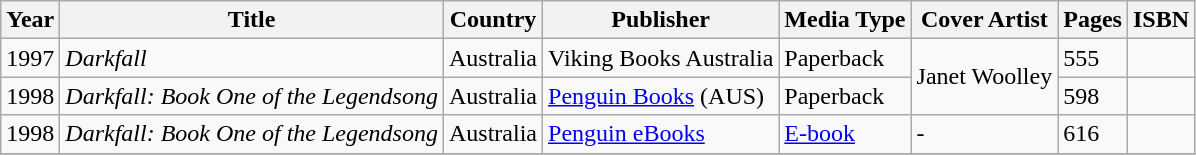<table class="wikitable">
<tr>
<th>Year</th>
<th>Title</th>
<th>Country</th>
<th>Publisher</th>
<th>Media Type</th>
<th>Cover Artist</th>
<th>Pages</th>
<th>ISBN</th>
</tr>
<tr>
<td rowspan="1">1997</td>
<td><em>Darkfall</em></td>
<td>Australia</td>
<td>Viking Books Australia</td>
<td>Paperback</td>
<td rowspan="2">Janet Woolley</td>
<td>555</td>
<td></td>
</tr>
<tr>
<td rowspan="1">1998</td>
<td><em>Darkfall: Book One of the Legendsong</em></td>
<td>Australia</td>
<td><a href='#'>Penguin Books</a> (AUS)</td>
<td>Paperback</td>
<td>598</td>
<td></td>
</tr>
<tr>
<td rowspan="1">1998</td>
<td><em>Darkfall: Book One of the Legendsong</em></td>
<td>Australia</td>
<td><a href='#'>Penguin eBooks</a></td>
<td><a href='#'>E-book</a></td>
<td>-</td>
<td>616</td>
<td></td>
</tr>
<tr>
</tr>
</table>
